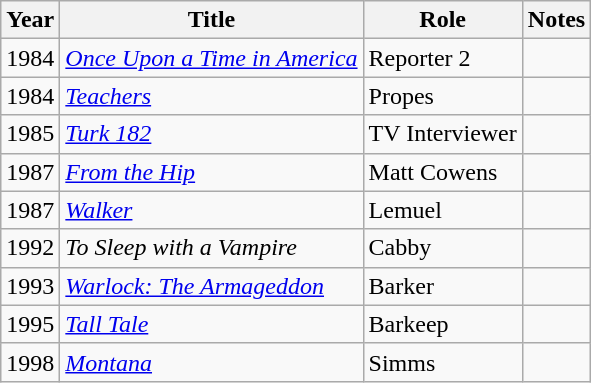<table class="wikitable sortable">
<tr>
<th>Year</th>
<th>Title</th>
<th>Role</th>
<th>Notes</th>
</tr>
<tr>
<td>1984</td>
<td><em><a href='#'>Once Upon a Time in America</a></em></td>
<td>Reporter 2</td>
<td></td>
</tr>
<tr>
<td>1984</td>
<td><a href='#'><em>Teachers</em></a></td>
<td>Propes</td>
<td></td>
</tr>
<tr>
<td>1985</td>
<td><em><a href='#'>Turk 182</a></em></td>
<td>TV Interviewer</td>
<td></td>
</tr>
<tr>
<td>1987</td>
<td><a href='#'><em>From the Hip</em></a></td>
<td>Matt Cowens</td>
<td></td>
</tr>
<tr>
<td>1987</td>
<td><a href='#'><em>Walker</em></a></td>
<td>Lemuel</td>
<td></td>
</tr>
<tr>
<td>1992</td>
<td><em>To Sleep with a Vampire</em></td>
<td>Cabby</td>
<td></td>
</tr>
<tr>
<td>1993</td>
<td><em><a href='#'>Warlock: The Armageddon</a></em></td>
<td>Barker</td>
<td></td>
</tr>
<tr>
<td>1995</td>
<td><a href='#'><em>Tall Tale</em></a></td>
<td>Barkeep</td>
<td></td>
</tr>
<tr>
<td>1998</td>
<td><a href='#'><em>Montana</em></a></td>
<td>Simms</td>
<td></td>
</tr>
</table>
